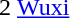<table cellspacing="0" cellpadding="0">
<tr>
<td><div>2 </div></td>
<td><a href='#'>Wuxi</a></td>
</tr>
</table>
